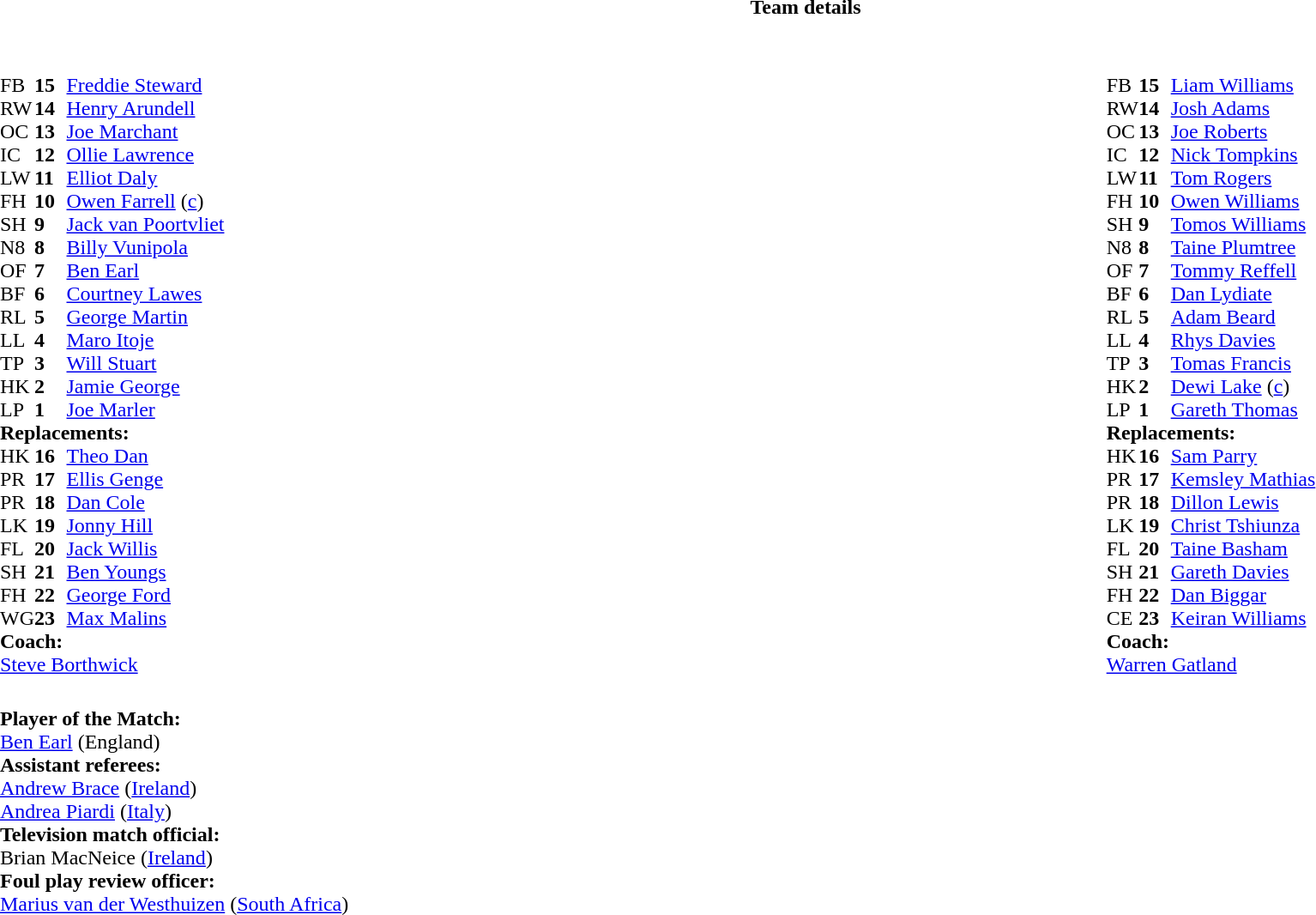<table border="0" style="width:100%;" class="collapsible collapsed">
<tr>
<th>Team details</th>
</tr>
<tr>
<td><br><table style="width:100%">
<tr>
<td style="vertical-align:top;width:50%"><br><table cellspacing="0" cellpadding="0">
<tr>
<th width="25"></th>
<th width="25"></th>
</tr>
<tr>
<td>FB</td>
<td><strong>15</strong></td>
<td><a href='#'>Freddie Steward</a></td>
<td></td>
</tr>
<tr>
<td>RW</td>
<td><strong>14</strong></td>
<td><a href='#'>Henry Arundell</a></td>
<td></td>
<td></td>
</tr>
<tr>
<td>OC</td>
<td><strong>13</strong></td>
<td><a href='#'>Joe Marchant</a></td>
</tr>
<tr>
<td>IC</td>
<td><strong>12</strong></td>
<td><a href='#'>Ollie Lawrence</a></td>
<td></td>
<td></td>
</tr>
<tr>
<td>LW</td>
<td><strong>11</strong></td>
<td><a href='#'>Elliot Daly</a></td>
</tr>
<tr>
<td>FH</td>
<td><strong>10</strong></td>
<td><a href='#'>Owen Farrell</a> (<a href='#'>c</a>)</td>
<td></td>
</tr>
<tr>
<td>SH</td>
<td><strong>9</strong></td>
<td><a href='#'>Jack van Poortvliet</a></td>
<td></td>
<td></td>
</tr>
<tr>
<td>N8</td>
<td><strong>8</strong></td>
<td><a href='#'>Billy Vunipola</a></td>
<td></td>
<td></td>
</tr>
<tr>
<td>OF</td>
<td><strong>7</strong></td>
<td><a href='#'>Ben Earl</a></td>
</tr>
<tr>
<td>BF</td>
<td><strong>6</strong></td>
<td><a href='#'>Courtney Lawes</a></td>
</tr>
<tr>
<td>RL</td>
<td><strong>5</strong></td>
<td><a href='#'>George Martin</a></td>
</tr>
<tr>
<td>LL</td>
<td><strong>4</strong></td>
<td><a href='#'>Maro Itoje</a></td>
</tr>
<tr>
<td>TP</td>
<td><strong>3</strong></td>
<td><a href='#'>Will Stuart</a></td>
<td></td>
<td></td>
</tr>
<tr>
<td>HK</td>
<td><strong>2</strong></td>
<td><a href='#'>Jamie George</a></td>
</tr>
<tr>
<td>LP</td>
<td><strong>1</strong></td>
<td><a href='#'>Joe Marler</a></td>
<td></td>
<td></td>
</tr>
<tr>
<td colspan="3"><strong>Replacements:</strong></td>
</tr>
<tr>
<td>HK</td>
<td><strong>16</strong></td>
<td><a href='#'>Theo Dan</a></td>
</tr>
<tr>
<td>PR</td>
<td><strong>17</strong></td>
<td><a href='#'>Ellis Genge</a></td>
<td></td>
<td></td>
</tr>
<tr>
<td>PR</td>
<td><strong>18</strong></td>
<td><a href='#'>Dan Cole</a></td>
<td></td>
<td></td>
</tr>
<tr>
<td>LK</td>
<td><strong>19</strong></td>
<td><a href='#'>Jonny Hill</a></td>
</tr>
<tr>
<td>FL</td>
<td><strong>20</strong></td>
<td><a href='#'>Jack Willis</a></td>
<td></td>
<td></td>
</tr>
<tr>
<td>SH</td>
<td><strong>21</strong></td>
<td><a href='#'>Ben Youngs</a></td>
<td></td>
<td></td>
</tr>
<tr>
<td>FH</td>
<td><strong>22</strong></td>
<td><a href='#'>George Ford</a></td>
<td></td>
<td></td>
</tr>
<tr>
<td>WG</td>
<td><strong>23</strong></td>
<td><a href='#'>Max Malins</a></td>
<td></td>
<td></td>
</tr>
<tr>
<td colspan="3"><strong>Coach:</strong></td>
</tr>
<tr>
<td colspan="3"> <a href='#'>Steve Borthwick</a></td>
</tr>
</table>
</td>
<td style="vertical-align:top"></td>
<td style="vertical-align:top;width:50%"><br><table cellspacing="0" cellpadding="0" style="margin:auto">
<tr>
<th width="25"></th>
<th width="25"></th>
</tr>
<tr>
<td>FB</td>
<td><strong>15</strong></td>
<td><a href='#'>Liam Williams</a></td>
</tr>
<tr>
<td>RW</td>
<td><strong>14</strong></td>
<td><a href='#'>Josh Adams</a></td>
</tr>
<tr>
<td>OC</td>
<td><strong>13</strong></td>
<td><a href='#'>Joe Roberts</a></td>
</tr>
<tr>
<td>IC</td>
<td><strong>12</strong></td>
<td><a href='#'>Nick Tompkins</a></td>
<td></td>
<td></td>
</tr>
<tr>
<td>LW</td>
<td><strong>11</strong></td>
<td><a href='#'>Tom Rogers</a></td>
</tr>
<tr>
<td>FH</td>
<td><strong>10</strong></td>
<td><a href='#'>Owen Williams</a></td>
<td></td>
<td></td>
</tr>
<tr>
<td>SH</td>
<td><strong>9</strong></td>
<td><a href='#'>Tomos Williams</a></td>
<td></td>
<td></td>
</tr>
<tr>
<td>N8</td>
<td><strong>8</strong></td>
<td><a href='#'>Taine Plumtree</a></td>
<td></td>
<td></td>
</tr>
<tr>
<td>OF</td>
<td><strong>7</strong></td>
<td><a href='#'>Tommy Reffell</a></td>
<td></td>
</tr>
<tr>
<td>BF</td>
<td><strong>6</strong></td>
<td><a href='#'>Dan Lydiate</a></td>
</tr>
<tr>
<td>RL</td>
<td><strong>5</strong></td>
<td><a href='#'>Adam Beard</a></td>
<td></td>
</tr>
<tr>
<td>LL</td>
<td><strong>4</strong></td>
<td><a href='#'>Rhys Davies</a></td>
<td></td>
<td></td>
<td></td>
</tr>
<tr>
<td>TP</td>
<td><strong>3</strong></td>
<td><a href='#'>Tomas Francis</a></td>
<td></td>
<td></td>
</tr>
<tr>
<td>HK</td>
<td><strong>2</strong></td>
<td><a href='#'>Dewi Lake</a> (<a href='#'>c</a>)</td>
<td></td>
<td></td>
</tr>
<tr>
<td>LP</td>
<td><strong>1</strong></td>
<td><a href='#'>Gareth Thomas</a></td>
<td></td>
<td></td>
</tr>
<tr>
<td colspan="3"><strong>Replacements:</strong></td>
</tr>
<tr>
<td>HK</td>
<td><strong>16</strong></td>
<td><a href='#'>Sam Parry</a></td>
<td></td>
<td></td>
</tr>
<tr>
<td>PR</td>
<td><strong>17</strong></td>
<td><a href='#'>Kemsley Mathias</a></td>
<td></td>
<td></td>
</tr>
<tr>
<td>PR</td>
<td><strong>18</strong></td>
<td><a href='#'>Dillon Lewis</a></td>
<td></td>
<td></td>
</tr>
<tr>
<td>LK</td>
<td><strong>19</strong></td>
<td><a href='#'>Christ Tshiunza</a></td>
<td></td>
<td></td>
</tr>
<tr>
<td>FL</td>
<td><strong>20</strong></td>
<td><a href='#'>Taine Basham</a></td>
<td></td>
<td></td>
<td></td>
</tr>
<tr>
<td>SH</td>
<td><strong>21</strong></td>
<td><a href='#'>Gareth Davies</a></td>
<td></td>
<td></td>
</tr>
<tr>
<td>FH</td>
<td><strong>22</strong></td>
<td><a href='#'>Dan Biggar</a></td>
<td></td>
<td></td>
</tr>
<tr>
<td>CE</td>
<td><strong>23</strong></td>
<td><a href='#'>Keiran Williams</a></td>
<td></td>
<td></td>
</tr>
<tr>
<td colspan="3"><strong>Coach:</strong></td>
</tr>
<tr>
<td colspan="3"> <a href='#'>Warren Gatland</a></td>
</tr>
</table>
</td>
</tr>
</table>
<table style="width:100%">
<tr>
<td><br><strong>Player of the Match:</strong>
<br><a href='#'>Ben Earl</a> (England)<br><strong>Assistant referees:</strong>
<br><a href='#'>Andrew Brace</a> (<a href='#'>Ireland</a>)
<br><a href='#'>Andrea Piardi</a> (<a href='#'>Italy</a>)
<br><strong>Television match official:</strong>
<br>Brian MacNeice (<a href='#'>Ireland</a>)
<br><strong>Foul play review officer:</strong>
<br><a href='#'>Marius van der Westhuizen</a> (<a href='#'>South Africa</a>)</td>
</tr>
</table>
</td>
</tr>
</table>
